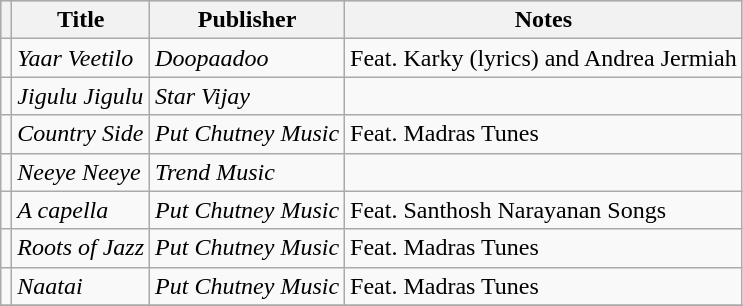<table class="wikitable">
<tr style="background:#ccc; text-align:center;">
<th></th>
<th>Title</th>
<th>Publisher</th>
<th>Notes</th>
</tr>
<tr>
<td rowspan="1"></td>
<td><em>Yaar Veetilo</em></td>
<td><em>Doopaadoo</em></td>
<td>Feat. Karky (lyrics) and Andrea Jermiah</td>
</tr>
<tr>
<td rowspan="1"></td>
<td><em>Jigulu Jigulu</em></td>
<td><em>Star Vijay</em></td>
</tr>
<tr>
<td rowspan="1"></td>
<td><em>Country Side</em></td>
<td><em>Put Chutney Music</em></td>
<td>Feat. Madras Tunes</td>
</tr>
<tr>
<td rowspan="1"></td>
<td><em>Neeye Neeye</em></td>
<td><em>Trend Music</em></td>
<td></td>
</tr>
<tr>
<td rowspan="1"></td>
<td><em>A capella</em></td>
<td><em>Put Chutney Music</em></td>
<td>Feat. Santhosh Narayanan Songs</td>
</tr>
<tr>
<td rowspan="1"></td>
<td><em>Roots of Jazz</em></td>
<td><em>Put Chutney Music</em></td>
<td>Feat. Madras Tunes</td>
</tr>
<tr>
<td rowspan="1"></td>
<td><em>Naatai</em></td>
<td><em>Put Chutney Music</em></td>
<td>Feat. Madras Tunes</td>
</tr>
<tr>
</tr>
</table>
